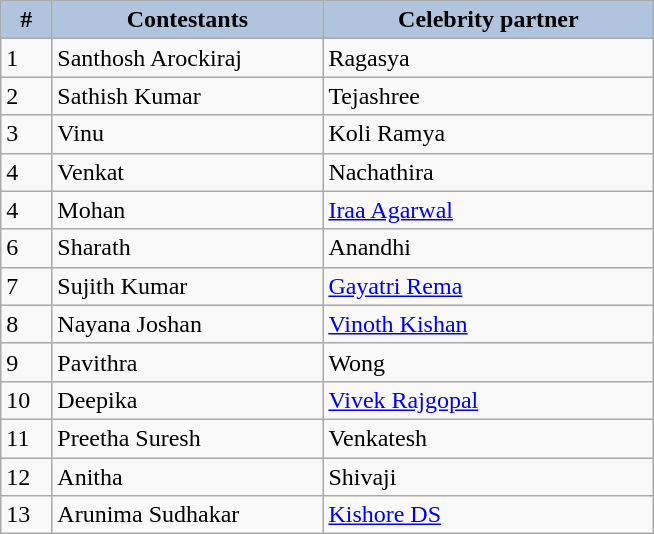<table class="wikitable">
<tr>
<th style="width:20pt; background:LightSteelBlue;">#</th>
<th style="width:130pt; background:LightSteelBlue;">Contestants</th>
<th style="width:160pt; background:LightSteelBlue;">Celebrity partner</th>
</tr>
<tr>
<td>1</td>
<td>Santhosh Arockiraj</td>
<td>Ragasya</td>
</tr>
<tr>
<td>2</td>
<td>Sathish Kumar</td>
<td>Tejashree</td>
</tr>
<tr>
<td>3</td>
<td>Vinu</td>
<td>Koli Ramya</td>
</tr>
<tr>
<td>4</td>
<td>Venkat</td>
<td>Nachathira</td>
</tr>
<tr>
<td>4</td>
<td>Mohan</td>
<td><a href='#'>Iraa Agarwal</a></td>
</tr>
<tr>
<td>6</td>
<td>Sharath</td>
<td>Anandhi</td>
</tr>
<tr>
<td>7</td>
<td>Sujith Kumar</td>
<td><a href='#'>Gayatri Rema</a></td>
</tr>
<tr>
<td>8</td>
<td>Nayana Joshan</td>
<td><a href='#'>Vinoth Kishan</a></td>
</tr>
<tr>
<td>9</td>
<td>Pavithra</td>
<td>Wong</td>
</tr>
<tr>
<td>10</td>
<td>Deepika</td>
<td><a href='#'>Vivek Rajgopal</a></td>
</tr>
<tr>
<td>11</td>
<td>Preetha Suresh</td>
<td>Venkatesh</td>
</tr>
<tr>
<td>12</td>
<td>Anitha</td>
<td>Shivaji</td>
</tr>
<tr>
<td>13</td>
<td>Arunima Sudhakar</td>
<td><a href='#'>Kishore DS</a></td>
</tr>
</table>
